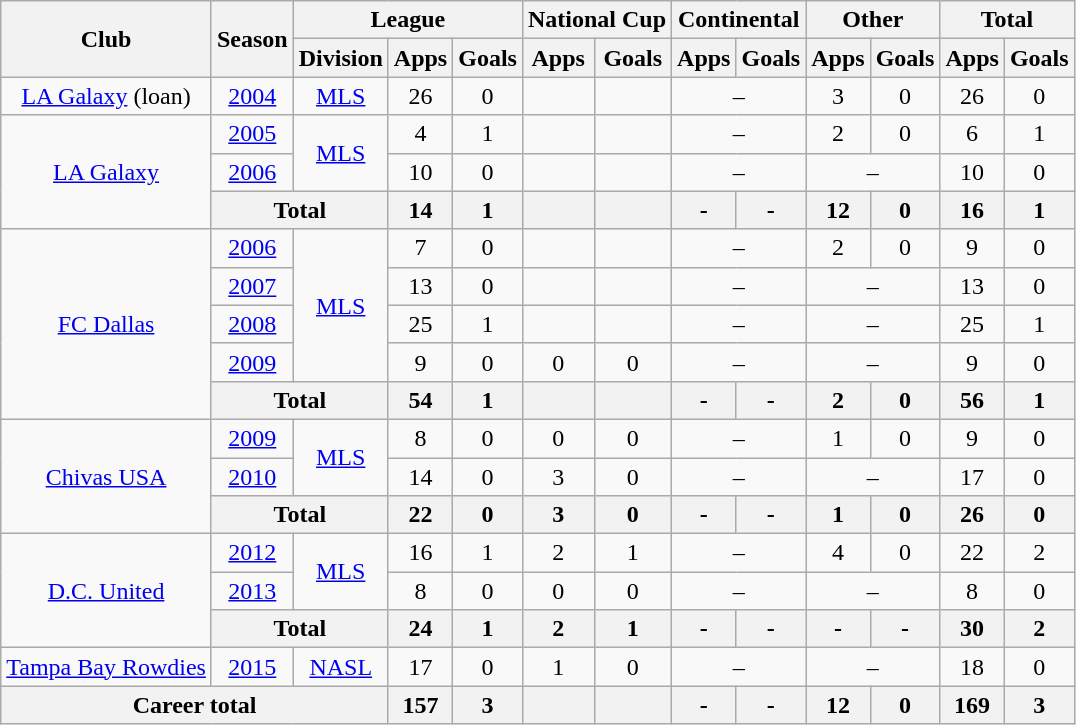<table class="wikitable" style="text-align: center;">
<tr>
<th rowspan="2">Club</th>
<th rowspan="2">Season</th>
<th colspan="3">League</th>
<th colspan="2">National Cup</th>
<th colspan="2">Continental</th>
<th colspan="2">Other</th>
<th colspan="2">Total</th>
</tr>
<tr>
<th>Division</th>
<th>Apps</th>
<th>Goals</th>
<th>Apps</th>
<th>Goals</th>
<th>Apps</th>
<th>Goals</th>
<th>Apps</th>
<th>Goals</th>
<th>Apps</th>
<th>Goals</th>
</tr>
<tr>
<td valign="center"><a href='#'>LA Galaxy</a> (loan)</td>
<td><a href='#'>2004</a></td>
<td><a href='#'>MLS</a></td>
<td>26</td>
<td>0</td>
<td></td>
<td></td>
<td colspan="2">–</td>
<td>3</td>
<td>0</td>
<td>26</td>
<td>0</td>
</tr>
<tr>
<td rowspan="3" valign="center"><a href='#'>LA Galaxy</a></td>
<td><a href='#'>2005</a></td>
<td rowspan="2" valign="center"><a href='#'>MLS</a></td>
<td>4</td>
<td>1</td>
<td></td>
<td></td>
<td colspan="2">–</td>
<td>2</td>
<td>0</td>
<td>6</td>
<td>1</td>
</tr>
<tr>
<td><a href='#'>2006</a></td>
<td>10</td>
<td>0</td>
<td></td>
<td></td>
<td colspan="2">–</td>
<td colspan="2">–</td>
<td>10</td>
<td>0</td>
</tr>
<tr>
<th colspan="2">Total</th>
<th>14</th>
<th>1</th>
<th></th>
<th></th>
<th>-</th>
<th>-</th>
<th>12</th>
<th>0</th>
<th>16</th>
<th>1</th>
</tr>
<tr>
<td rowspan="5" valign="center"><a href='#'>FC Dallas</a></td>
<td><a href='#'>2006</a></td>
<td rowspan="4" valign="center"><a href='#'>MLS</a></td>
<td>7</td>
<td>0</td>
<td></td>
<td></td>
<td colspan="2">–</td>
<td>2</td>
<td>0</td>
<td>9</td>
<td>0</td>
</tr>
<tr>
<td><a href='#'>2007</a></td>
<td>13</td>
<td>0</td>
<td></td>
<td></td>
<td colspan="2">–</td>
<td colspan="2">–</td>
<td>13</td>
<td>0</td>
</tr>
<tr>
<td><a href='#'>2008</a></td>
<td>25</td>
<td>1</td>
<td></td>
<td></td>
<td colspan="2">–</td>
<td colspan="2">–</td>
<td>25</td>
<td>1</td>
</tr>
<tr>
<td><a href='#'>2009</a></td>
<td>9</td>
<td>0</td>
<td>0</td>
<td>0</td>
<td colspan="2">–</td>
<td colspan="2">–</td>
<td>9</td>
<td>0</td>
</tr>
<tr>
<th colspan="2">Total</th>
<th>54</th>
<th>1</th>
<th></th>
<th></th>
<th>-</th>
<th>-</th>
<th>2</th>
<th>0</th>
<th>56</th>
<th>1</th>
</tr>
<tr>
<td rowspan="3" valign="center"><a href='#'>Chivas USA</a></td>
<td><a href='#'>2009</a></td>
<td rowspan="2" valign="center"><a href='#'>MLS</a></td>
<td>8</td>
<td>0</td>
<td>0</td>
<td>0</td>
<td colspan="2">–</td>
<td>1</td>
<td>0</td>
<td>9</td>
<td>0</td>
</tr>
<tr>
<td><a href='#'>2010</a></td>
<td>14</td>
<td>0</td>
<td>3</td>
<td>0</td>
<td colspan="2">–</td>
<td colspan="2">–</td>
<td>17</td>
<td>0</td>
</tr>
<tr>
<th colspan="2">Total</th>
<th>22</th>
<th>0</th>
<th>3</th>
<th>0</th>
<th>-</th>
<th>-</th>
<th>1</th>
<th>0</th>
<th>26</th>
<th>0</th>
</tr>
<tr>
<td rowspan="3" valign="center"><a href='#'>D.C. United</a></td>
<td><a href='#'>2012</a></td>
<td rowspan="2" valign="center"><a href='#'>MLS</a></td>
<td>16</td>
<td>1</td>
<td>2</td>
<td>1</td>
<td colspan="2">–</td>
<td>4</td>
<td>0</td>
<td>22</td>
<td>2</td>
</tr>
<tr>
<td><a href='#'>2013</a></td>
<td>8</td>
<td>0</td>
<td>0</td>
<td>0</td>
<td colspan="2">–</td>
<td colspan="2">–</td>
<td>8</td>
<td>0</td>
</tr>
<tr>
<th colspan="2">Total</th>
<th>24</th>
<th>1</th>
<th>2</th>
<th>1</th>
<th>-</th>
<th>-</th>
<th>-</th>
<th>-</th>
<th>30</th>
<th>2</th>
</tr>
<tr>
<td valign="center"><a href='#'>Tampa Bay Rowdies</a></td>
<td><a href='#'>2015</a></td>
<td><a href='#'>NASL</a></td>
<td>17</td>
<td>0</td>
<td>1</td>
<td>0</td>
<td colspan="2">–</td>
<td colspan="2">–</td>
<td>18</td>
<td>0</td>
</tr>
<tr>
<th colspan="3">Career total</th>
<th>157</th>
<th>3</th>
<th></th>
<th></th>
<th>-</th>
<th>-</th>
<th>12</th>
<th>0</th>
<th>169</th>
<th>3</th>
</tr>
</table>
